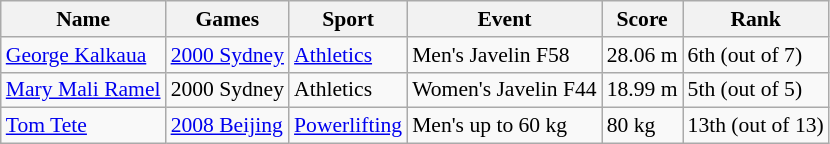<table class="wikitable sortable" style="font-size:90%">
<tr>
<th>Name</th>
<th>Games</th>
<th>Sport</th>
<th>Event</th>
<th>Score</th>
<th>Rank</th>
</tr>
<tr>
<td><a href='#'>George Kalkaua</a></td>
<td><a href='#'>2000 Sydney</a></td>
<td><a href='#'>Athletics</a></td>
<td>Men's Javelin F58</td>
<td>28.06 m</td>
<td>6th (out of 7)</td>
</tr>
<tr>
<td><a href='#'>Mary Mali Ramel</a></td>
<td>2000 Sydney</td>
<td>Athletics</td>
<td>Women's Javelin F44</td>
<td>18.99 m</td>
<td>5th (out of 5)</td>
</tr>
<tr>
<td><a href='#'>Tom Tete</a></td>
<td><a href='#'>2008 Beijing</a></td>
<td><a href='#'>Powerlifting</a></td>
<td>Men's up to 60 kg</td>
<td>80 kg</td>
<td>13th (out of 13)</td>
</tr>
</table>
